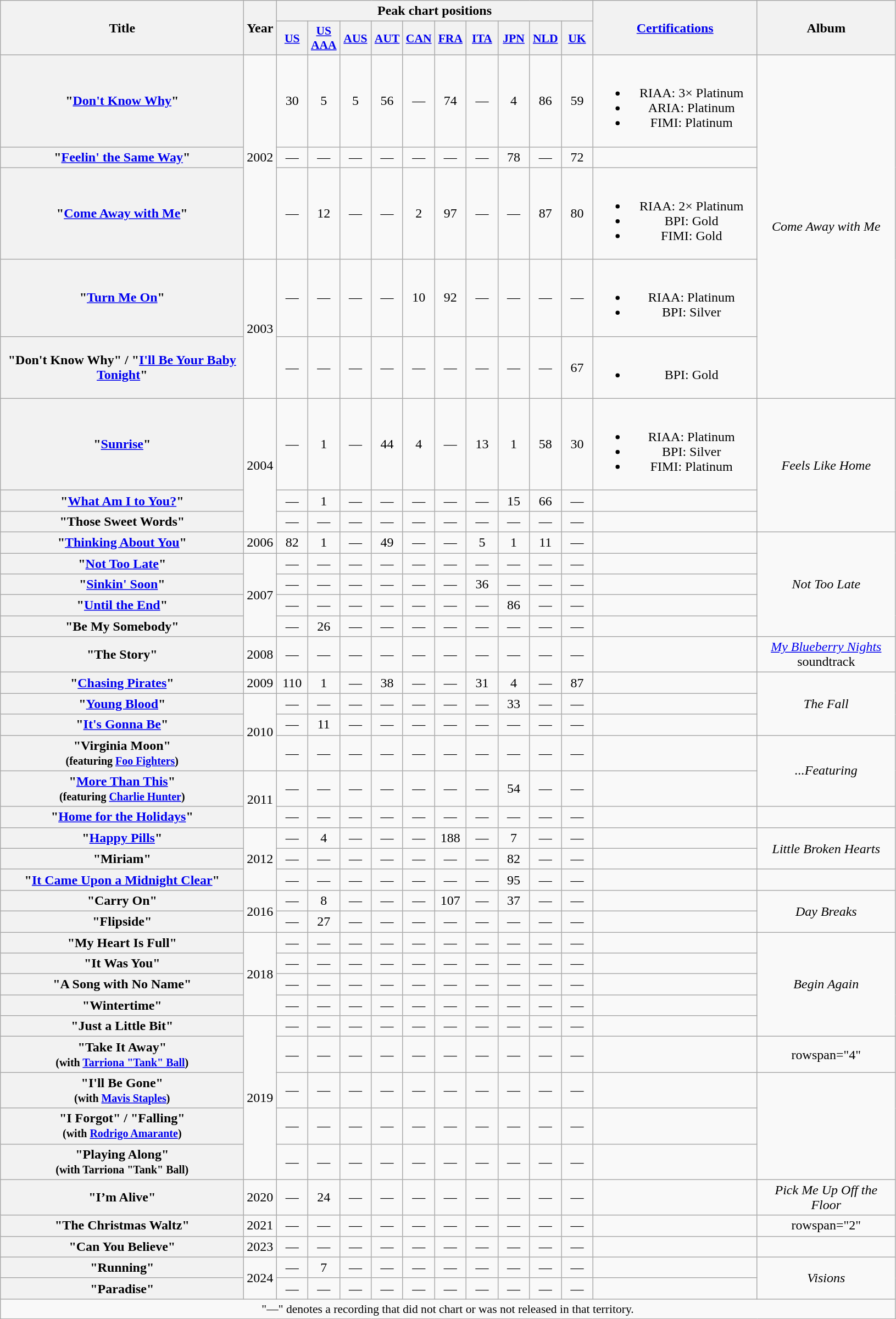<table class="wikitable plainrowheaders" style="text-align:center;">
<tr>
<th scope="col" rowspan="2" style="width:18em;">Title</th>
<th scope="col" rowspan="2" style="width:2em;">Year</th>
<th scope="col" colspan="10">Peak chart positions</th>
<th scope="col" rowspan="2" style="width:12em;"><a href='#'>Certifications</a></th>
<th scope="col" rowspan="2" style="width:10em;">Album</th>
</tr>
<tr>
<th scope="col" style="width:2.2em;font-size:90%;"><a href='#'>US</a><br></th>
<th scope="col" style="width:2.2em;font-size:90%;"><a href='#'>US AAA</a><br></th>
<th scope="col" style="width:2.2em;font-size:90%;"><a href='#'>AUS</a><br></th>
<th scope="col" style="width:2.2em;font-size:90%;"><a href='#'>AUT</a><br></th>
<th scope="col" style="width:2.2em;font-size:90%;"><a href='#'>CAN</a><br></th>
<th scope="col" style="width:2.2em;font-size:90%;"><a href='#'>FRA</a><br></th>
<th scope="col" style="width:2.2em;font-size:90%;"><a href='#'>ITA</a><br></th>
<th scope="col" style="width:2.2em;font-size:90%;"><a href='#'>JPN</a><br></th>
<th scope="col" style="width:2.2em;font-size:90%;"><a href='#'>NLD</a><br></th>
<th scope="col" style="width:2.2em;font-size:90%;"><a href='#'>UK</a><br></th>
</tr>
<tr>
<th scope="row">"<a href='#'>Don't Know Why</a>"</th>
<td rowspan="3">2002</td>
<td>30</td>
<td>5</td>
<td>5</td>
<td>56</td>
<td>—</td>
<td>74</td>
<td>—</td>
<td>4</td>
<td>86</td>
<td>59</td>
<td><br><ul><li>RIAA: 3× Platinum</li><li>ARIA: Platinum</li><li>FIMI: Platinum</li></ul></td>
<td rowspan="5"><em>Come Away with Me</em></td>
</tr>
<tr>
<th scope="row">"<a href='#'>Feelin' the Same Way</a>"</th>
<td>—</td>
<td>—</td>
<td>—</td>
<td>—</td>
<td>—</td>
<td>—</td>
<td>—</td>
<td>78</td>
<td>—</td>
<td>72</td>
<td></td>
</tr>
<tr>
<th scope="row">"<a href='#'>Come Away with Me</a>"</th>
<td>—</td>
<td>12</td>
<td>—</td>
<td>—</td>
<td>2</td>
<td>97</td>
<td>—</td>
<td>—</td>
<td>87</td>
<td>80</td>
<td><br><ul><li>RIAA: 2× Platinum</li><li>BPI: Gold</li><li>FIMI: Gold</li></ul></td>
</tr>
<tr>
<th scope="row">"<a href='#'>Turn Me On</a>"</th>
<td rowspan="2">2003</td>
<td>—</td>
<td>—</td>
<td>—</td>
<td>—</td>
<td>10</td>
<td>92</td>
<td>—</td>
<td>—</td>
<td>—</td>
<td>—</td>
<td><br><ul><li>RIAA: Platinum</li><li>BPI: Silver</li></ul></td>
</tr>
<tr>
<th scope="row">"Don't Know Why" / "<a href='#'>I'll Be Your Baby Tonight</a>"</th>
<td>—</td>
<td>—</td>
<td>—</td>
<td>—</td>
<td>—</td>
<td>—</td>
<td>—</td>
<td>—</td>
<td>—</td>
<td>67</td>
<td><br><ul><li>BPI: Gold</li></ul></td>
</tr>
<tr>
<th scope="row">"<a href='#'>Sunrise</a>"</th>
<td rowspan="3">2004</td>
<td>—</td>
<td>1</td>
<td>—</td>
<td>44</td>
<td>4</td>
<td>—</td>
<td>13</td>
<td>1</td>
<td>58</td>
<td>30</td>
<td><br><ul><li>RIAA: Platinum</li><li>BPI: Silver</li><li>FIMI: Platinum</li></ul></td>
<td rowspan="3"><em>Feels Like Home</em></td>
</tr>
<tr>
<th scope="row">"<a href='#'>What Am I to You?</a>"</th>
<td>—</td>
<td>1</td>
<td>—</td>
<td>—</td>
<td>—</td>
<td>—</td>
<td>—</td>
<td>15</td>
<td>66</td>
<td>—</td>
<td></td>
</tr>
<tr>
<th scope="row">"Those Sweet Words"</th>
<td>—</td>
<td>—</td>
<td>—</td>
<td>—</td>
<td>—</td>
<td>—</td>
<td>—</td>
<td>—</td>
<td>—</td>
<td>—</td>
<td></td>
</tr>
<tr>
<th scope="row">"<a href='#'>Thinking About You</a>"</th>
<td>2006</td>
<td>82</td>
<td>1</td>
<td>—</td>
<td>49</td>
<td>—</td>
<td>—</td>
<td>5</td>
<td>1</td>
<td>11</td>
<td>—</td>
<td></td>
<td rowspan="5"><em>Not Too Late</em></td>
</tr>
<tr>
<th scope="row">"<a href='#'>Not Too Late</a>"</th>
<td rowspan="4">2007</td>
<td>—</td>
<td>—</td>
<td>—</td>
<td>—</td>
<td>—</td>
<td>—</td>
<td>—</td>
<td>—</td>
<td>—</td>
<td>—</td>
<td></td>
</tr>
<tr>
<th scope="row">"<a href='#'>Sinkin' Soon</a>"</th>
<td>—</td>
<td>—</td>
<td>—</td>
<td>—</td>
<td>—</td>
<td>—</td>
<td>36</td>
<td>—</td>
<td>—</td>
<td>—</td>
<td></td>
</tr>
<tr>
<th scope="row">"<a href='#'>Until the End</a>"</th>
<td>—</td>
<td>—</td>
<td>—</td>
<td>—</td>
<td>—</td>
<td>—</td>
<td>—</td>
<td>86</td>
<td>—</td>
<td>—</td>
<td></td>
</tr>
<tr>
<th scope="row">"Be My Somebody"</th>
<td>—</td>
<td>26</td>
<td>—</td>
<td>—</td>
<td>—</td>
<td>—</td>
<td>—</td>
<td>—</td>
<td>—</td>
<td>—</td>
<td></td>
</tr>
<tr>
<th scope="row">"The Story"</th>
<td>2008</td>
<td>—</td>
<td>—</td>
<td>—</td>
<td>—</td>
<td>—</td>
<td>—</td>
<td>—</td>
<td>—</td>
<td>—</td>
<td>—</td>
<td></td>
<td><a href='#'><em>My Blueberry Nights</em></a> soundtrack</td>
</tr>
<tr>
<th scope="row">"<a href='#'>Chasing Pirates</a>"</th>
<td>2009</td>
<td>110</td>
<td>1</td>
<td>—</td>
<td>38</td>
<td>—</td>
<td>—</td>
<td>31</td>
<td>4</td>
<td>—</td>
<td>87</td>
<td></td>
<td rowspan="3"><em>The Fall</em></td>
</tr>
<tr>
<th scope="row">"<a href='#'>Young Blood</a>"</th>
<td rowspan="3">2010</td>
<td>—</td>
<td>—</td>
<td>—</td>
<td>—</td>
<td>—</td>
<td>—</td>
<td>—</td>
<td>33</td>
<td>—</td>
<td>—</td>
<td></td>
</tr>
<tr>
<th scope="row">"<a href='#'>It's Gonna Be</a>"</th>
<td>—</td>
<td>11</td>
<td>—</td>
<td>—</td>
<td>—</td>
<td>—</td>
<td>—</td>
<td>—</td>
<td>—</td>
<td>—</td>
<td></td>
</tr>
<tr>
<th scope="row">"Virginia Moon"<br><small>(featuring <a href='#'>Foo Fighters</a>)</small></th>
<td>—</td>
<td>—</td>
<td>—</td>
<td>—</td>
<td>—</td>
<td>—</td>
<td>—</td>
<td>—</td>
<td>—</td>
<td>—</td>
<td></td>
<td rowspan="2"><em>...Featuring</em></td>
</tr>
<tr>
<th scope="row">"<a href='#'>More Than This</a>"<br><small>(featuring <a href='#'>Charlie Hunter</a>)</small></th>
<td rowspan="2">2011</td>
<td>—</td>
<td>—</td>
<td>—</td>
<td>—</td>
<td>—</td>
<td>—</td>
<td>—</td>
<td>54</td>
<td>—</td>
<td>—</td>
<td></td>
</tr>
<tr>
<th scope="row">"<a href='#'>Home for the Holidays</a>"<br></th>
<td>—</td>
<td>—</td>
<td>—</td>
<td>—</td>
<td>—</td>
<td>—</td>
<td>—</td>
<td>—</td>
<td>—</td>
<td>—</td>
<td></td>
<td></td>
</tr>
<tr>
<th scope="row">"<a href='#'>Happy Pills</a>"</th>
<td rowspan="3">2012</td>
<td>—</td>
<td>4</td>
<td>—</td>
<td>—</td>
<td>—</td>
<td>188</td>
<td>—</td>
<td>7</td>
<td>—</td>
<td>—</td>
<td></td>
<td rowspan="2"><em>Little Broken Hearts</em></td>
</tr>
<tr>
<th scope="row">"Miriam"</th>
<td>—</td>
<td>—</td>
<td>—</td>
<td>—</td>
<td>—</td>
<td>—</td>
<td>—</td>
<td>82</td>
<td>—</td>
<td>—</td>
<td></td>
</tr>
<tr>
<th scope="row">"<a href='#'>It Came Upon a Midnight Clear</a>"</th>
<td>—</td>
<td>—</td>
<td>—</td>
<td>—</td>
<td>—</td>
<td>—</td>
<td>—</td>
<td>95</td>
<td>—</td>
<td>—</td>
<td></td>
<td></td>
</tr>
<tr>
<th scope="row">"Carry On"</th>
<td rowspan="2">2016</td>
<td>—</td>
<td>8</td>
<td>—</td>
<td>—</td>
<td>—</td>
<td>107</td>
<td>—</td>
<td>37</td>
<td>—</td>
<td>—</td>
<td></td>
<td rowspan="2"><em>Day Breaks</em></td>
</tr>
<tr>
<th scope="row">"Flipside"</th>
<td>—</td>
<td>27</td>
<td>—</td>
<td>—</td>
<td>—</td>
<td>—</td>
<td>—</td>
<td>—</td>
<td>—</td>
<td>—</td>
<td></td>
</tr>
<tr>
<th scope="row">"My Heart Is Full"</th>
<td rowspan="4">2018</td>
<td>—</td>
<td>—</td>
<td>—</td>
<td>—</td>
<td>—</td>
<td>—</td>
<td>—</td>
<td>—</td>
<td>—</td>
<td>—</td>
<td></td>
<td rowspan="5"><em>Begin Again</em></td>
</tr>
<tr>
<th scope="row">"It Was You"</th>
<td>—</td>
<td>—</td>
<td>—</td>
<td>—</td>
<td>—</td>
<td>—</td>
<td>—</td>
<td>—</td>
<td>—</td>
<td>—</td>
<td></td>
</tr>
<tr>
<th scope="row">"A Song with No Name"</th>
<td>—</td>
<td>—</td>
<td>—</td>
<td>—</td>
<td>—</td>
<td>—</td>
<td>—</td>
<td>—</td>
<td>—</td>
<td>—</td>
<td></td>
</tr>
<tr>
<th scope="row">"Wintertime"</th>
<td>—</td>
<td>—</td>
<td>—</td>
<td>—</td>
<td>—</td>
<td>—</td>
<td>—</td>
<td>—</td>
<td>—</td>
<td>—</td>
<td></td>
</tr>
<tr>
<th scope="row">"Just a Little Bit"</th>
<td rowspan="5">2019</td>
<td>—</td>
<td>—</td>
<td>—</td>
<td>—</td>
<td>—</td>
<td>—</td>
<td>—</td>
<td>—</td>
<td>—</td>
<td>—</td>
<td></td>
</tr>
<tr>
<th scope="row">"Take It Away"<br><small>(with <a href='#'>Tarriona "Tank" Ball</a>)</small></th>
<td>—</td>
<td>—</td>
<td>—</td>
<td>—</td>
<td>—</td>
<td>—</td>
<td>—</td>
<td>—</td>
<td>—</td>
<td>—</td>
<td></td>
<td>rowspan="4" </td>
</tr>
<tr>
<th scope="row">"I'll Be Gone"<br><small>(with <a href='#'>Mavis Staples</a>)</small></th>
<td>—</td>
<td>—</td>
<td>—</td>
<td>—</td>
<td>—</td>
<td>—</td>
<td>—</td>
<td>—</td>
<td>—</td>
<td>—</td>
<td></td>
</tr>
<tr>
<th scope="row">"I Forgot" / "Falling"<br><small>(with <a href='#'>Rodrigo Amarante</a>)</small></th>
<td>—</td>
<td>—</td>
<td>—</td>
<td>—</td>
<td>—</td>
<td>—</td>
<td>—</td>
<td>—</td>
<td>—</td>
<td>—</td>
<td></td>
</tr>
<tr>
<th scope="row">"Playing Along"<br><small>(with Tarriona "Tank" Ball)</small></th>
<td>—</td>
<td>—</td>
<td>—</td>
<td>—</td>
<td>—</td>
<td>—</td>
<td>—</td>
<td>—</td>
<td>—</td>
<td>—</td>
<td></td>
</tr>
<tr>
<th scope="row">"I’m Alive"</th>
<td>2020</td>
<td>—</td>
<td>24</td>
<td>—</td>
<td>—</td>
<td>—</td>
<td>—</td>
<td>—</td>
<td>—</td>
<td>—</td>
<td>—</td>
<td></td>
<td><em>Pick Me Up Off the Floor</em></td>
</tr>
<tr>
<th scope="row">"The Christmas Waltz" </th>
<td>2021</td>
<td>—</td>
<td>—</td>
<td>—</td>
<td>—</td>
<td>—</td>
<td>—</td>
<td>—</td>
<td>—</td>
<td>—</td>
<td>—</td>
<td></td>
<td>rowspan="2" </td>
</tr>
<tr>
<th scope="row">"Can You Believe"</th>
<td>2023</td>
<td>—</td>
<td>—</td>
<td>—</td>
<td>—</td>
<td>—</td>
<td>—</td>
<td>—</td>
<td>—</td>
<td>—</td>
<td>—</td>
<td></td>
</tr>
<tr>
<th scope="row">"Running"</th>
<td rowspan="2">2024</td>
<td>—</td>
<td>7</td>
<td>—</td>
<td>—</td>
<td>—</td>
<td>—</td>
<td>—</td>
<td>—</td>
<td>—</td>
<td>—</td>
<td></td>
<td rowspan="2"><em>Visions</em></td>
</tr>
<tr>
<th scope="row">"Paradise"</th>
<td>—</td>
<td>—</td>
<td>—</td>
<td>—</td>
<td>—</td>
<td>—</td>
<td>—</td>
<td>—</td>
<td>—</td>
<td>—</td>
<td></td>
</tr>
<tr>
<td colspan="14" style="font-size:90%">"—" denotes a recording that did not chart or was not released in that territory.</td>
</tr>
</table>
